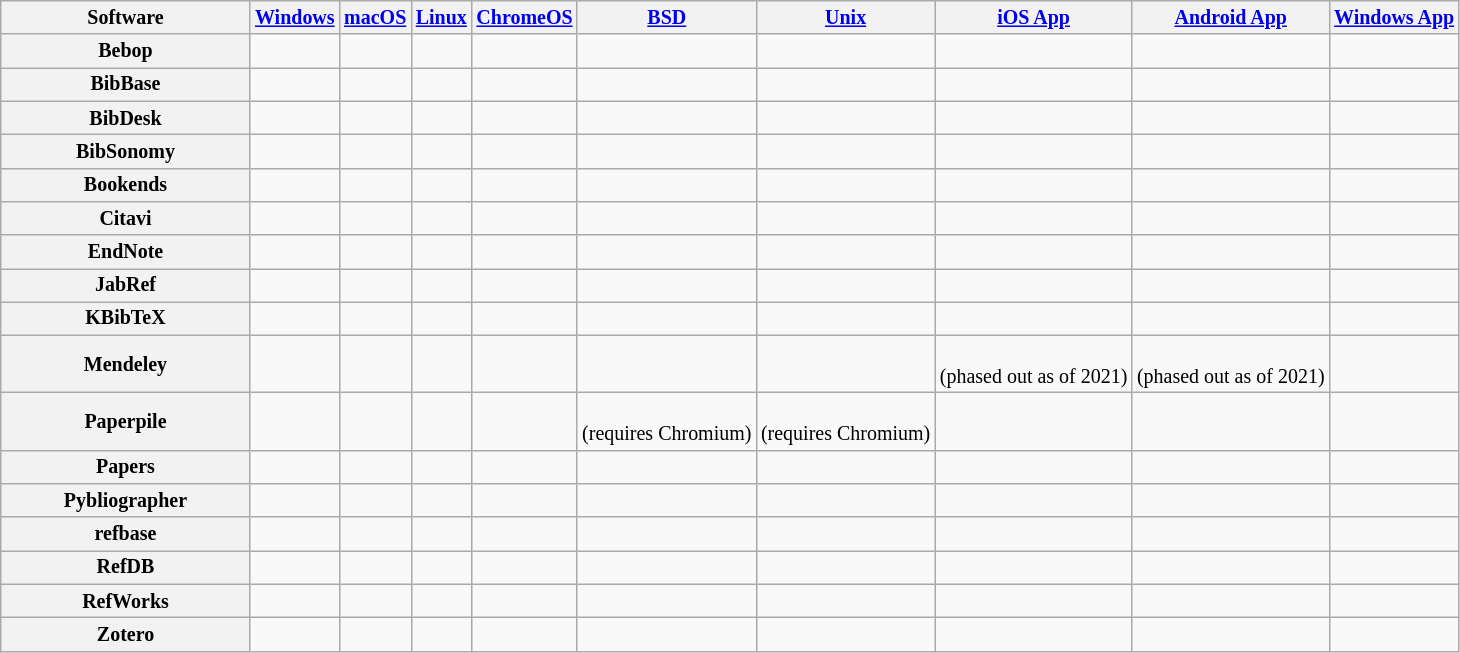<table class="wikitable sortable" style="font-size: smaller; text-align: center; width: auto;">
<tr>
<th style="width: 12em">Software</th>
<th><a href='#'>Windows</a></th>
<th><a href='#'>macOS</a></th>
<th><a href='#'>Linux</a></th>
<th><a href='#'>ChromeOS</a></th>
<th><a href='#'>BSD</a></th>
<th><a href='#'>Unix</a></th>
<th><a href='#'>iOS App</a></th>
<th><a href='#'>Android App</a></th>
<th><a href='#'>Windows App</a></th>
</tr>
<tr>
<th>Bebop</th>
<td></td>
<td></td>
<td></td>
<td></td>
<td></td>
<td></td>
<td></td>
<td></td>
<td></td>
</tr>
<tr>
<th>BibBase</th>
<td></td>
<td></td>
<td></td>
<td></td>
<td></td>
<td></td>
<td></td>
<td></td>
<td></td>
</tr>
<tr>
<th>BibDesk</th>
<td></td>
<td></td>
<td></td>
<td></td>
<td></td>
<td></td>
<td></td>
<td></td>
<td></td>
</tr>
<tr>
<th>BibSonomy</th>
<td></td>
<td></td>
<td></td>
<td></td>
<td></td>
<td></td>
<td></td>
<td></td>
<td></td>
</tr>
<tr>
<th>Bookends</th>
<td></td>
<td></td>
<td></td>
<td></td>
<td></td>
<td></td>
<td></td>
<td></td>
<td></td>
</tr>
<tr>
<th>Citavi</th>
<td></td>
<td></td>
<td></td>
<td></td>
<td></td>
<td></td>
<td></td>
<td></td>
<td></td>
</tr>
<tr>
<th>EndNote</th>
<td></td>
<td></td>
<td></td>
<td></td>
<td></td>
<td></td>
<td></td>
<td></td>
<td></td>
</tr>
<tr>
<th>JabRef</th>
<td></td>
<td></td>
<td></td>
<td></td>
<td></td>
<td></td>
<td></td>
<td></td>
<td></td>
</tr>
<tr>
<th>KBibTeX</th>
<td></td>
<td></td>
<td></td>
<td></td>
<td></td>
<td></td>
<td></td>
<td></td>
<td></td>
</tr>
<tr>
<th>Mendeley</th>
<td></td>
<td></td>
<td></td>
<td></td>
<td></td>
<td></td>
<td> <br>(phased out as of  2021)</td>
<td> <br>(phased out as of  2021)</td>
<td></td>
</tr>
<tr>
<th>Paperpile</th>
<td></td>
<td></td>
<td></td>
<td></td>
<td> <br>(requires Chromium)</td>
<td> <br>(requires Chromium)</td>
<td></td>
<td></td>
<td></td>
</tr>
<tr>
<th>Papers</th>
<td></td>
<td></td>
<td></td>
<td></td>
<td></td>
<td></td>
<td></td>
<td></td>
<td></td>
</tr>
<tr>
<th>Pybliographer</th>
<td></td>
<td></td>
<td></td>
<td></td>
<td></td>
<td></td>
<td></td>
<td></td>
<td></td>
</tr>
<tr>
<th>refbase</th>
<td></td>
<td></td>
<td></td>
<td></td>
<td></td>
<td></td>
<td></td>
<td></td>
<td></td>
</tr>
<tr>
<th>RefDB</th>
<td></td>
<td></td>
<td></td>
<td></td>
<td></td>
<td></td>
<td></td>
<td></td>
<td></td>
</tr>
<tr>
<th>RefWorks</th>
<td></td>
<td></td>
<td></td>
<td></td>
<td></td>
<td></td>
<td></td>
<td></td>
<td></td>
</tr>
<tr>
<th>Zotero</th>
<td></td>
<td></td>
<td></td>
<td></td>
<td></td>
<td></td>
<td></td>
<td></td>
<td></td>
</tr>
</table>
